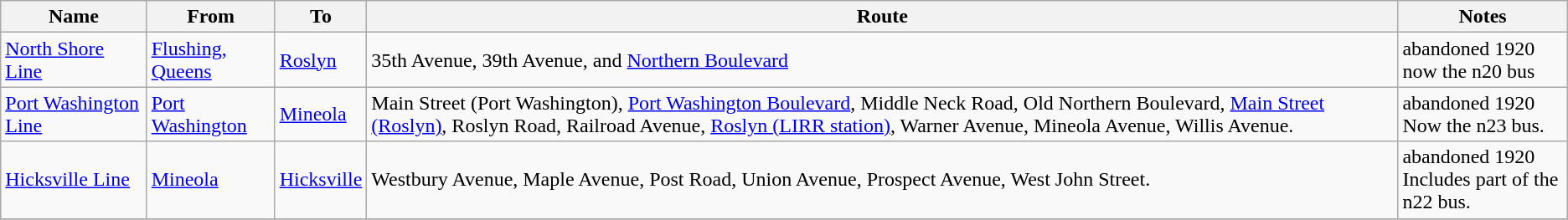<table class=wikitable>
<tr>
<th>Name</th>
<th>From</th>
<th>To</th>
<th>Route</th>
<th>Notes</th>
</tr>
<tr>
<td><a href='#'>North Shore Line</a></td>
<td><a href='#'>Flushing, Queens</a></td>
<td><a href='#'>Roslyn</a></td>
<td>35th Avenue, 39th Avenue, and <a href='#'>Northern Boulevard</a></td>
<td>abandoned 1920<br>now the n20 bus</td>
</tr>
<tr>
<td><a href='#'>Port Washington Line</a></td>
<td><a href='#'>Port Washington</a></td>
<td><a href='#'>Mineola</a></td>
<td>Main Street (Port Washington), <a href='#'>Port Washington Boulevard</a>, Middle Neck Road, Old Northern Boulevard, <a href='#'>Main Street (Roslyn)</a>, Roslyn Road, Railroad Avenue, <a href='#'>Roslyn (LIRR station)</a>, Warner Avenue, Mineola Avenue, Willis Avenue.</td>
<td>abandoned 1920<br>Now the n23 bus.</td>
</tr>
<tr>
<td><a href='#'>Hicksville Line</a></td>
<td><a href='#'>Mineola</a></td>
<td><a href='#'>Hicksville</a></td>
<td>Westbury Avenue, Maple Avenue, Post Road, Union Avenue, Prospect Avenue, West John Street.</td>
<td>abandoned 1920<br>Includes part of the n22 bus.</td>
</tr>
<tr>
</tr>
</table>
